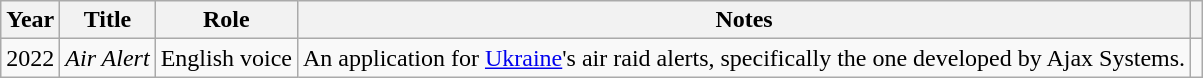<table class="wikitable sortable plainrowheaders">
<tr>
<th scope="col">Year</th>
<th scope="col">Title</th>
<th scope="col">Role</th>
<th scope="col" class="unsortable">Notes</th>
<th scope="col" class="unsortable"></th>
</tr>
<tr>
<td>2022</td>
<td><em>Air Alert</em></td>
<td>English voice</td>
<td>An application for <a href='#'>Ukraine</a>'s air raid alerts, specifically the one developed by Ajax Systems.</td>
<td style="text-align:center;"></td>
</tr>
</table>
